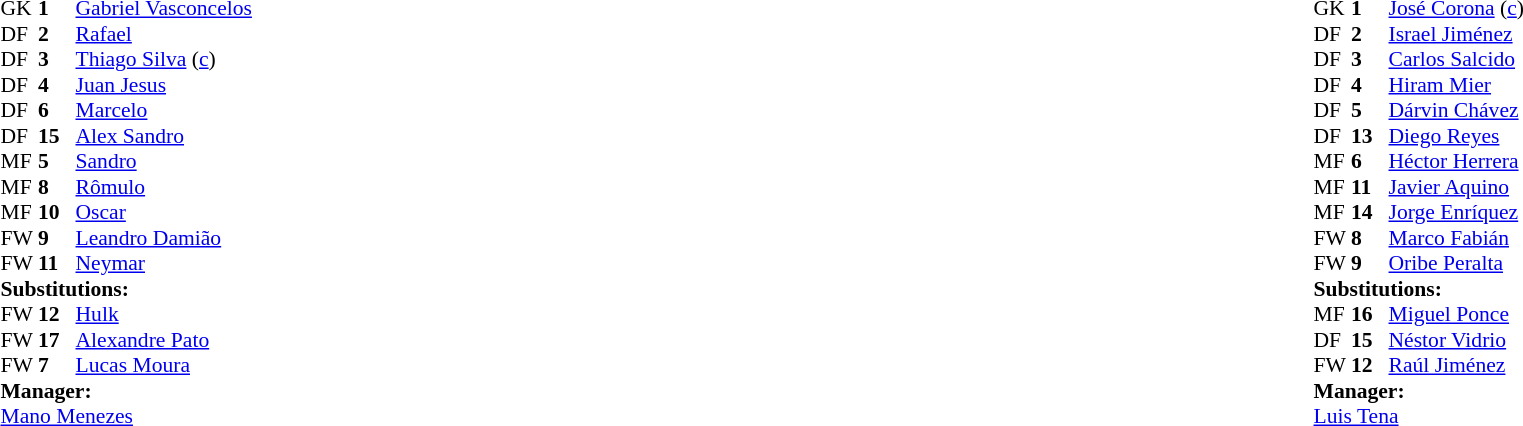<table width="100%">
<tr>
<td valign="top" width="50%"><br><table style="font-size: 90%" cellspacing="0" cellpadding="0">
<tr>
<th width="25"></th>
<th width="25"></th>
</tr>
<tr>
<td>GK</td>
<td><strong>1</strong></td>
<td><a href='#'>Gabriel Vasconcelos</a></td>
</tr>
<tr>
<td>DF</td>
<td><strong>2</strong></td>
<td><a href='#'>Rafael</a></td>
<td></td>
<td></td>
</tr>
<tr>
<td>DF</td>
<td><strong>3</strong></td>
<td><a href='#'>Thiago Silva</a> (<a href='#'>c</a>)</td>
</tr>
<tr>
<td>DF</td>
<td><strong>4</strong></td>
<td><a href='#'>Juan Jesus</a></td>
</tr>
<tr>
<td>DF</td>
<td><strong>6</strong></td>
<td><a href='#'>Marcelo</a></td>
<td></td>
</tr>
<tr>
<td>DF</td>
<td><strong>15</strong></td>
<td><a href='#'>Alex Sandro</a></td>
<td></td>
<td></td>
</tr>
<tr>
<td>MF</td>
<td><strong>5</strong></td>
<td><a href='#'>Sandro</a></td>
<td></td>
<td></td>
</tr>
<tr>
<td>MF</td>
<td><strong>8</strong></td>
<td><a href='#'>Rômulo</a></td>
</tr>
<tr>
<td>MF</td>
<td><strong>10</strong></td>
<td><a href='#'>Oscar</a></td>
</tr>
<tr>
<td>FW</td>
<td><strong>9</strong></td>
<td><a href='#'>Leandro Damião</a></td>
</tr>
<tr>
<td>FW</td>
<td><strong>11</strong></td>
<td><a href='#'>Neymar</a></td>
</tr>
<tr>
<td colspan=3><strong>Substitutions:</strong></td>
</tr>
<tr>
<td>FW</td>
<td><strong>12</strong></td>
<td><a href='#'>Hulk</a></td>
<td></td>
<td></td>
</tr>
<tr>
<td>FW</td>
<td><strong>17</strong></td>
<td><a href='#'>Alexandre Pato</a></td>
<td></td>
<td></td>
</tr>
<tr>
<td>FW</td>
<td><strong>7</strong></td>
<td><a href='#'>Lucas Moura</a></td>
<td></td>
<td></td>
</tr>
<tr>
<td colspan=3><strong>Manager:</strong></td>
</tr>
<tr>
<td colspan=3><a href='#'>Mano Menezes</a></td>
</tr>
</table>
</td>
<td valign="top"></td>
<td valign="top" width="50%"><br><table style="font-size: 90%" cellspacing="0" cellpadding="0" align=center>
<tr>
<th width="25"></th>
<th width="25"></th>
</tr>
<tr>
<td>GK</td>
<td><strong>1</strong></td>
<td><a href='#'>José Corona</a> (<a href='#'>c</a>)</td>
</tr>
<tr>
<td>DF</td>
<td><strong>2</strong></td>
<td><a href='#'>Israel Jiménez</a></td>
<td></td>
<td></td>
</tr>
<tr>
<td>DF</td>
<td><strong>3</strong></td>
<td><a href='#'>Carlos Salcido</a></td>
</tr>
<tr>
<td>DF</td>
<td><strong>4</strong></td>
<td><a href='#'>Hiram Mier</a></td>
</tr>
<tr>
<td>DF</td>
<td><strong>5</strong></td>
<td><a href='#'>Dárvin Chávez</a></td>
</tr>
<tr>
<td>DF</td>
<td><strong>13</strong></td>
<td><a href='#'>Diego Reyes</a></td>
<td></td>
</tr>
<tr>
<td>MF</td>
<td><strong>6</strong></td>
<td><a href='#'>Héctor Herrera</a></td>
</tr>
<tr>
<td>MF</td>
<td><strong>11</strong></td>
<td><a href='#'>Javier Aquino</a></td>
<td></td>
<td></td>
</tr>
<tr>
<td>MF</td>
<td><strong>14</strong></td>
<td><a href='#'>Jorge Enríquez</a></td>
</tr>
<tr>
<td>FW</td>
<td><strong>8</strong></td>
<td><a href='#'>Marco Fabián</a></td>
</tr>
<tr>
<td>FW</td>
<td><strong>9</strong></td>
<td><a href='#'>Oribe Peralta</a></td>
<td></td>
<td></td>
</tr>
<tr>
<td colspan=3><strong>Substitutions:</strong></td>
</tr>
<tr>
<td>MF</td>
<td><strong>16</strong></td>
<td><a href='#'>Miguel Ponce</a></td>
<td></td>
<td></td>
</tr>
<tr>
<td>DF</td>
<td><strong>15</strong></td>
<td><a href='#'>Néstor Vidrio</a></td>
<td></td>
<td></td>
</tr>
<tr>
<td>FW</td>
<td><strong>12</strong></td>
<td><a href='#'>Raúl Jiménez</a></td>
<td></td>
<td></td>
</tr>
<tr>
<td colspan=3><strong>Manager:</strong></td>
</tr>
<tr>
<td colspan=3><a href='#'>Luis Tena</a></td>
</tr>
</table>
</td>
</tr>
</table>
